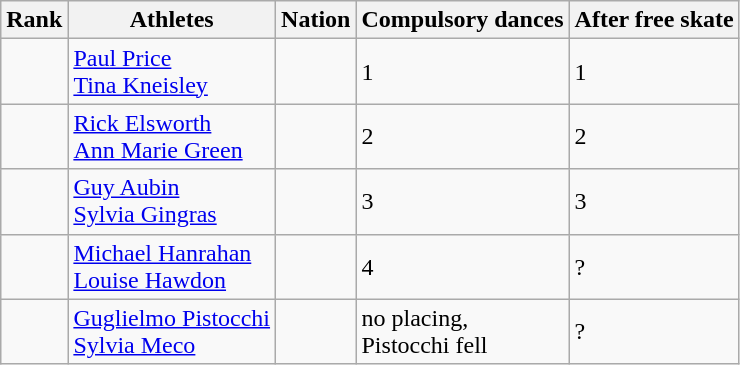<table class="wikitable sortable" style="text-align:left">
<tr>
<th scope=col>Rank</th>
<th scope=col>Athletes</th>
<th scope=col>Nation</th>
<th scope=col>Compulsory dances</th>
<th scope=col>After free skate</th>
</tr>
<tr>
<td></td>
<td align=left><a href='#'>Paul Price</a><br><a href='#'>Tina Kneisley</a></td>
<td></td>
<td>1</td>
<td>1</td>
</tr>
<tr>
<td></td>
<td align=left><a href='#'>Rick Elsworth</a><br><a href='#'>Ann Marie Green</a></td>
<td></td>
<td>2</td>
<td>2</td>
</tr>
<tr>
<td></td>
<td align=left><a href='#'>Guy Aubin</a><br><a href='#'>Sylvia Gingras</a></td>
<td></td>
<td>3</td>
<td>3</td>
</tr>
<tr>
<td></td>
<td align=left><a href='#'>Michael Hanrahan</a><br><a href='#'>Louise Hawdon</a></td>
<td></td>
<td>4</td>
<td>?</td>
</tr>
<tr>
<td></td>
<td align=left><a href='#'>Guglielmo Pistocchi</a><br><a href='#'>Sylvia Meco</a></td>
<td></td>
<td>no placing,<br>Pistocchi fell</td>
<td>?</td>
</tr>
</table>
